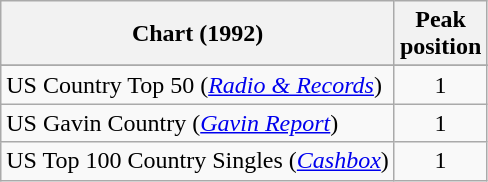<table class="wikitable sortable">
<tr>
<th align="left">Chart (1992)</th>
<th align="center">Peak<br>position</th>
</tr>
<tr>
</tr>
<tr>
</tr>
<tr>
</tr>
<tr>
<td>US Country Top 50 (<em><a href='#'>Radio & Records</a></em>)</td>
<td align="center">1</td>
</tr>
<tr>
<td>US Gavin Country (<em><a href='#'>Gavin Report</a></em>)</td>
<td align="center">1</td>
</tr>
<tr>
<td>US Top 100 Country Singles (<em><a href='#'>Cashbox</a></em>)</td>
<td align="center">1</td>
</tr>
</table>
